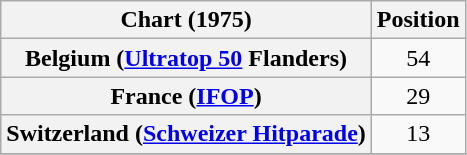<table class="wikitable sortable plainrowheaders" style="text-align:center">
<tr>
<th scope="col">Chart (1975)</th>
<th scope="col">Position</th>
</tr>
<tr>
<th scope="row">Belgium (<a href='#'>Ultratop 50</a> Flanders)</th>
<td>54</td>
</tr>
<tr>
<th scope="row">France (<a href='#'>IFOP</a>)</th>
<td>29</td>
</tr>
<tr>
<th scope="row">Switzerland (<a href='#'>Schweizer Hitparade</a>)</th>
<td>13</td>
</tr>
<tr>
</tr>
</table>
